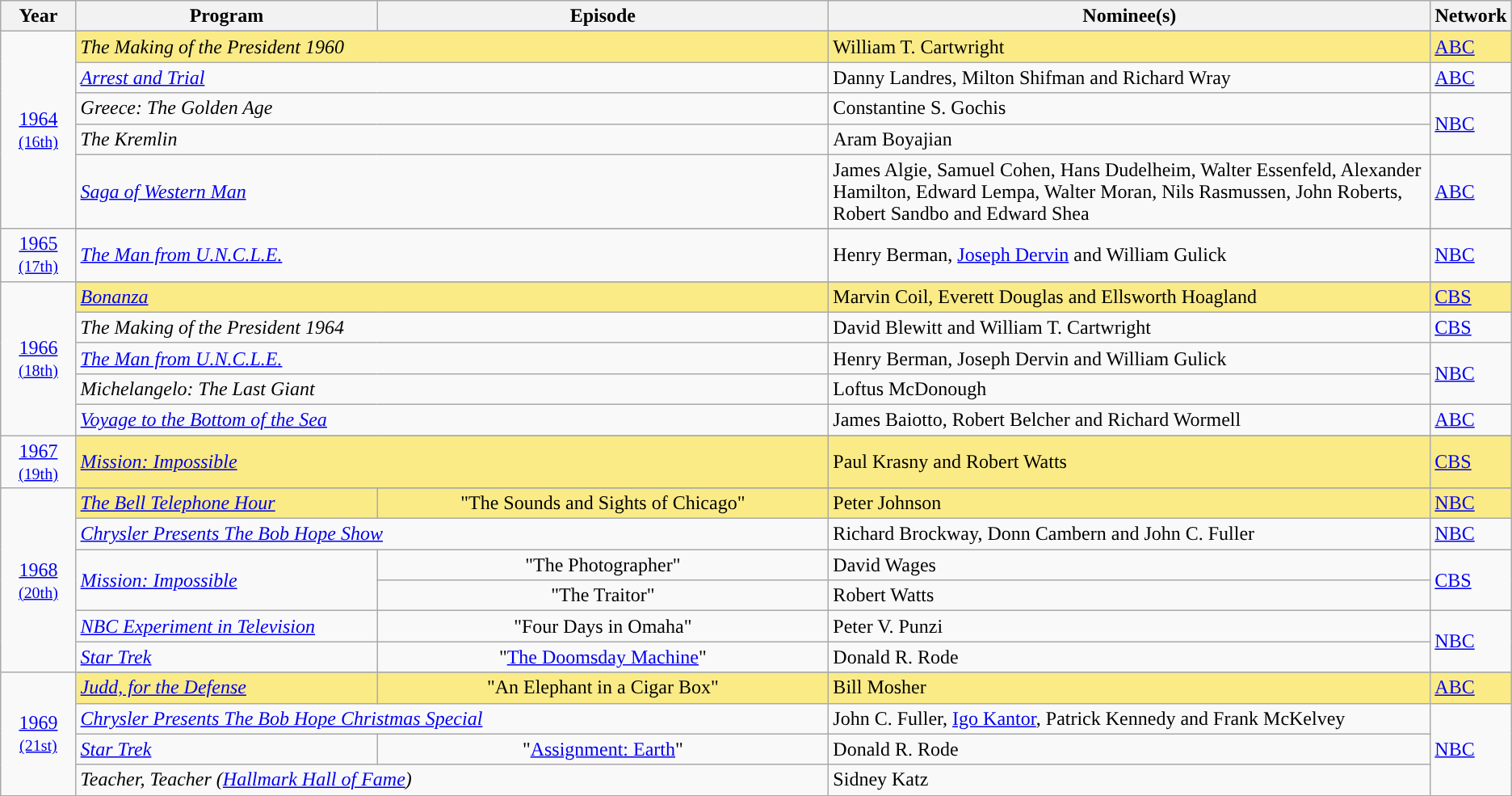<table class="wikitable">
<tr>
<th width="5%">Year</th>
<th width="20%">Program</th>
<th width="30%">Episode</th>
<th width="40%">Nominee(s)</th>
<th width="5%">Network</th>
</tr>
<tr>
<td rowspan=6 style="text-align:center;"><a href='#'>1964</a><br><small><a href='#'>(16th)</a></small><br></td>
</tr>
<tr style="background:#FAEB86;">
<td colspan=2><em>The Making of the President 1960</em></td>
<td>William T. Cartwright</td>
<td><a href='#'>ABC</a></td>
</tr>
<tr>
<td colspan=2><em><a href='#'>Arrest and Trial</a></em></td>
<td>Danny Landres, Milton Shifman and Richard Wray</td>
<td><a href='#'>ABC</a></td>
</tr>
<tr>
<td colspan=2><em>Greece: The Golden Age</em></td>
<td>Constantine S. Gochis</td>
<td rowspan=2><a href='#'>NBC</a></td>
</tr>
<tr>
<td colspan=2><em>The Kremlin</em></td>
<td>Aram Boyajian</td>
</tr>
<tr>
<td colspan=2><em><a href='#'>Saga of Western Man</a></em></td>
<td>James Algie, Samuel Cohen, Hans Dudelheim, Walter Essenfeld, Alexander Hamilton, Edward Lempa, Walter Moran, Nils Rasmussen, John Roberts, Robert Sandbo and Edward Shea</td>
<td><a href='#'>ABC</a></td>
</tr>
<tr>
<td rowspan=2 style="text-align:center;"><a href='#'>1965</a><br><small><a href='#'>(17th)</a></small></td>
</tr>
<tr>
<td colspan=2><em><a href='#'>The Man from U.N.C.L.E.</a></em></td>
<td>Henry Berman, <a href='#'>Joseph Dervin</a> and William Gulick</td>
<td><a href='#'>NBC</a></td>
</tr>
<tr>
<td rowspan=6 style="text-align:center;"><a href='#'>1966</a><br><small><a href='#'>(18th)</a></small><br></td>
</tr>
<tr style="background:#FAEB86;">
<td colspan=2><em><a href='#'>Bonanza</a></em></td>
<td>Marvin Coil, Everett Douglas and Ellsworth Hoagland</td>
<td><a href='#'>CBS</a></td>
</tr>
<tr>
<td colspan=2><em>The Making of the President 1964</em></td>
<td>David Blewitt and William T. Cartwright</td>
<td><a href='#'>CBS</a></td>
</tr>
<tr>
<td colspan=2><em><a href='#'>The Man from U.N.C.L.E.</a></em></td>
<td>Henry Berman, Joseph Dervin and William Gulick</td>
<td rowspan=2><a href='#'>NBC</a></td>
</tr>
<tr>
<td colspan=2><em>Michelangelo: The Last Giant</em></td>
<td>Loftus McDonough</td>
</tr>
<tr>
<td colspan=2><em><a href='#'>Voyage to the Bottom of the Sea</a></em></td>
<td>James Baiotto, Robert Belcher and Richard Wormell</td>
<td><a href='#'>ABC</a></td>
</tr>
<tr>
<td rowspan=2 style="text-align:center;"><a href='#'>1967</a><br><small><a href='#'>(19th)</a></small></td>
</tr>
<tr style="background:#FAEB86;">
<td colspan=2><em><a href='#'>Mission: Impossible</a></em></td>
<td>Paul Krasny and Robert Watts</td>
<td><a href='#'>CBS</a></td>
</tr>
<tr>
<td rowspan=7 style="text-align:center;"><a href='#'>1968</a><br><small><a href='#'>(20th)</a></small><br></td>
</tr>
<tr style="background:#FAEB86;">
<td><em><a href='#'>The Bell Telephone Hour</a></em></td>
<td align=center>"The Sounds and Sights of Chicago"</td>
<td>Peter Johnson</td>
<td><a href='#'>NBC</a></td>
</tr>
<tr>
<td colspan=2><em><a href='#'>Chrysler Presents The Bob Hope Show</a></em></td>
<td>Richard Brockway, Donn Cambern and John C. Fuller</td>
<td><a href='#'>NBC</a></td>
</tr>
<tr>
<td rowspan=2><em><a href='#'>Mission: Impossible</a></em></td>
<td align=center>"The Photographer"</td>
<td>David Wages</td>
<td rowspan=2><a href='#'>CBS</a></td>
</tr>
<tr>
<td align=center>"The Traitor"</td>
<td>Robert Watts</td>
</tr>
<tr>
<td><em><a href='#'>NBC Experiment in Television</a></em></td>
<td align=center>"Four Days in Omaha"</td>
<td>Peter V. Punzi</td>
<td rowspan=2><a href='#'>NBC</a></td>
</tr>
<tr>
<td><em><a href='#'>Star Trek</a></em></td>
<td align=center>"<a href='#'>The Doomsday Machine</a>"</td>
<td>Donald R. Rode</td>
</tr>
<tr>
<td rowspan=5 style="text-align:center;"><a href='#'>1969</a><br><small><a href='#'>(21st)</a></small><br></td>
</tr>
<tr style="background:#FAEB86;">
<td><em><a href='#'>Judd, for the Defense</a></em></td>
<td align=center>"An Elephant in a Cigar Box"</td>
<td>Bill Mosher</td>
<td><a href='#'>ABC</a></td>
</tr>
<tr>
<td colspan=2><em><a href='#'>Chrysler Presents The Bob Hope Christmas Special</a></em></td>
<td>John C. Fuller, <a href='#'>Igo Kantor</a>, Patrick Kennedy and Frank McKelvey</td>
<td rowspan=3><a href='#'>NBC</a></td>
</tr>
<tr>
<td><em><a href='#'>Star Trek</a></em></td>
<td align=center>"<a href='#'>Assignment: Earth</a>"</td>
<td>Donald R. Rode</td>
</tr>
<tr>
<td colspan=2><em>Teacher, Teacher (<a href='#'>Hallmark Hall of Fame</a>)</em></td>
<td>Sidney Katz</td>
</tr>
<tr>
</tr>
</table>
